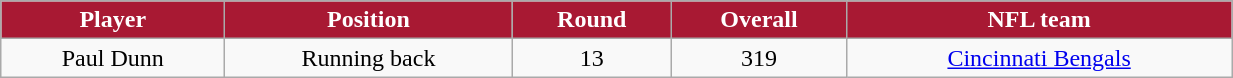<table class="wikitable" width="65%">
<tr align="center"  style="background:#A81933;color:#FFFFFF;">
<td><strong>Player</strong></td>
<td><strong>Position</strong></td>
<td><strong>Round</strong></td>
<td><strong>Overall</strong></td>
<td><strong>NFL team</strong></td>
</tr>
<tr align="center" bgcolor="">
<td>Paul Dunn</td>
<td>Running back</td>
<td>13</td>
<td>319</td>
<td><a href='#'>Cincinnati Bengals</a></td>
</tr>
</table>
